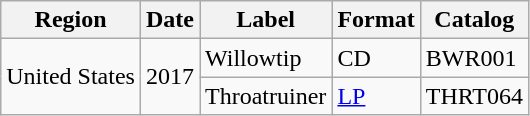<table class="wikitable">
<tr>
<th>Region</th>
<th>Date</th>
<th>Label</th>
<th>Format</th>
<th>Catalog</th>
</tr>
<tr>
<td rowspan="2">United States</td>
<td rowspan="2">2017</td>
<td>Willowtip</td>
<td>CD</td>
<td>BWR001</td>
</tr>
<tr>
<td>Throatruiner</td>
<td><a href='#'>LP</a></td>
<td>THRT064</td>
</tr>
</table>
